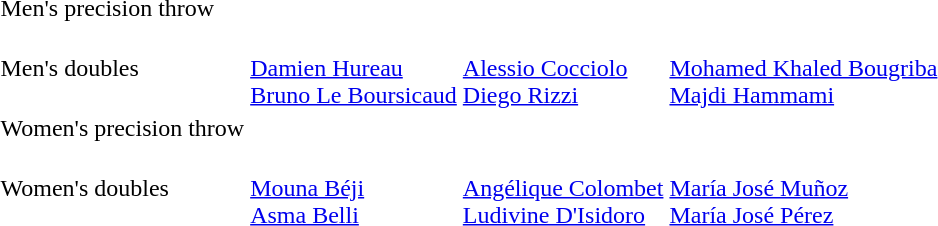<table>
<tr>
<td>Men's precision throw</td>
<td></td>
<td></td>
<td></td>
</tr>
<tr>
<td>Men's doubles</td>
<td><br><a href='#'>Damien Hureau</a><br><a href='#'>Bruno Le Boursicaud</a></td>
<td><br><a href='#'>Alessio Cocciolo</a><br><a href='#'>Diego Rizzi</a></td>
<td><br><a href='#'>Mohamed Khaled Bougriba</a><br><a href='#'>Majdi Hammami</a></td>
</tr>
<tr>
<td>Women's precision throw</td>
<td></td>
<td></td>
<td></td>
</tr>
<tr>
<td>Women's doubles</td>
<td><br><a href='#'>Mouna Béji</a><br><a href='#'>Asma Belli</a></td>
<td><br><a href='#'>Angélique Colombet</a><br><a href='#'>Ludivine D'Isidoro</a></td>
<td><br><a href='#'>María José Muñoz</a><br><a href='#'>María José Pérez</a></td>
</tr>
</table>
